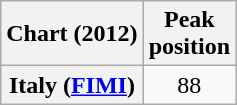<table class="wikitable plainrowheaders" style="text-align:center">
<tr>
<th scope="col">Chart (2012)</th>
<th scope="col">Peak<br>position</th>
</tr>
<tr>
<th scope="row">Italy (<a href='#'>FIMI</a>)</th>
<td>88</td>
</tr>
</table>
